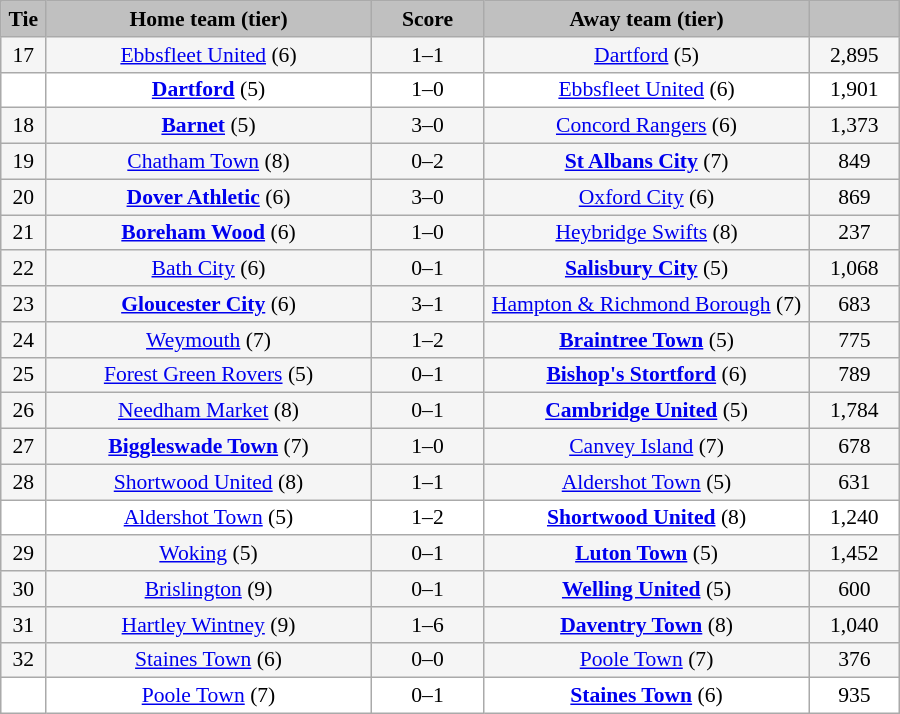<table class="wikitable" style="width: 600px; background:WhiteSmoke; text-align:center; font-size:90%">
<tr>
<td scope="col" style="width:  5.00%; background:silver;"><strong>Tie</strong></td>
<td scope="col" style="width: 36.25%; background:silver;"><strong>Home team (tier)</strong></td>
<td scope="col" style="width: 12.50%; background:silver;"><strong>Score</strong></td>
<td scope="col" style="width: 36.25%; background:silver;"><strong>Away team (tier)</strong></td>
<td scope="col" style="width: 10.00%; background:silver;"><strong></strong></td>
</tr>
<tr>
<td>17</td>
<td><a href='#'>Ebbsfleet United</a> (6)</td>
<td>1–1</td>
<td><a href='#'>Dartford</a> (5)</td>
<td>2,895</td>
</tr>
<tr style="background:white;">
<td><em></em></td>
<td><strong><a href='#'>Dartford</a></strong> (5)</td>
<td>1–0</td>
<td><a href='#'>Ebbsfleet United</a> (6)</td>
<td>1,901</td>
</tr>
<tr>
<td>18</td>
<td><strong><a href='#'>Barnet</a></strong> (5)</td>
<td>3–0</td>
<td><a href='#'>Concord Rangers</a> (6)</td>
<td>1,373</td>
</tr>
<tr>
<td>19</td>
<td><a href='#'>Chatham Town</a> (8)</td>
<td>0–2</td>
<td><strong><a href='#'>St Albans City</a></strong> (7)</td>
<td>849</td>
</tr>
<tr>
<td>20</td>
<td><strong><a href='#'>Dover Athletic</a></strong> (6)</td>
<td>3–0</td>
<td><a href='#'>Oxford City</a> (6)</td>
<td>869</td>
</tr>
<tr>
<td>21</td>
<td><strong><a href='#'>Boreham Wood</a></strong> (6)</td>
<td>1–0</td>
<td><a href='#'>Heybridge Swifts</a> (8)</td>
<td>237</td>
</tr>
<tr>
<td>22</td>
<td><a href='#'>Bath City</a> (6)</td>
<td>0–1</td>
<td><strong><a href='#'>Salisbury City</a></strong> (5)</td>
<td>1,068</td>
</tr>
<tr>
<td>23</td>
<td><strong><a href='#'>Gloucester City</a></strong> (6)</td>
<td>3–1</td>
<td><a href='#'>Hampton & Richmond Borough</a> (7)</td>
<td>683</td>
</tr>
<tr>
<td>24</td>
<td><a href='#'>Weymouth</a> (7)</td>
<td>1–2</td>
<td><strong><a href='#'>Braintree Town</a></strong> (5)</td>
<td>775</td>
</tr>
<tr>
<td>25</td>
<td><a href='#'>Forest Green Rovers</a> (5)</td>
<td>0–1</td>
<td><strong><a href='#'>Bishop's Stortford</a></strong> (6)</td>
<td>789</td>
</tr>
<tr>
<td>26</td>
<td><a href='#'>Needham Market</a> (8)</td>
<td>0–1</td>
<td><strong><a href='#'>Cambridge United</a></strong> (5)</td>
<td>1,784</td>
</tr>
<tr>
<td>27</td>
<td><strong><a href='#'>Biggleswade Town</a></strong> (7)</td>
<td>1–0</td>
<td><a href='#'>Canvey Island</a> (7)</td>
<td>678</td>
</tr>
<tr>
<td>28</td>
<td><a href='#'>Shortwood United</a> (8)</td>
<td>1–1</td>
<td><a href='#'>Aldershot Town</a> (5)</td>
<td>631</td>
</tr>
<tr style="background:white;">
<td><em></em></td>
<td><a href='#'>Aldershot Town</a> (5)</td>
<td>1–2</td>
<td><strong><a href='#'>Shortwood United</a></strong> (8)</td>
<td>1,240</td>
</tr>
<tr>
<td>29</td>
<td><a href='#'>Woking</a> (5)</td>
<td>0–1</td>
<td><strong><a href='#'>Luton Town</a></strong> (5)</td>
<td>1,452</td>
</tr>
<tr>
<td>30</td>
<td><a href='#'>Brislington</a> (9)</td>
<td>0–1</td>
<td><strong><a href='#'>Welling United</a></strong> (5)</td>
<td>600</td>
</tr>
<tr>
<td>31</td>
<td><a href='#'>Hartley Wintney</a> (9)</td>
<td>1–6</td>
<td><strong><a href='#'>Daventry Town</a></strong> (8)</td>
<td>1,040</td>
</tr>
<tr>
<td>32</td>
<td><a href='#'>Staines Town</a> (6)</td>
<td>0–0</td>
<td><a href='#'>Poole Town</a> (7)</td>
<td>376</td>
</tr>
<tr style="background:white;">
<td><em></em></td>
<td><a href='#'>Poole Town</a> (7)</td>
<td>0–1</td>
<td><strong><a href='#'>Staines Town</a></strong> (6)</td>
<td>935</td>
</tr>
</table>
